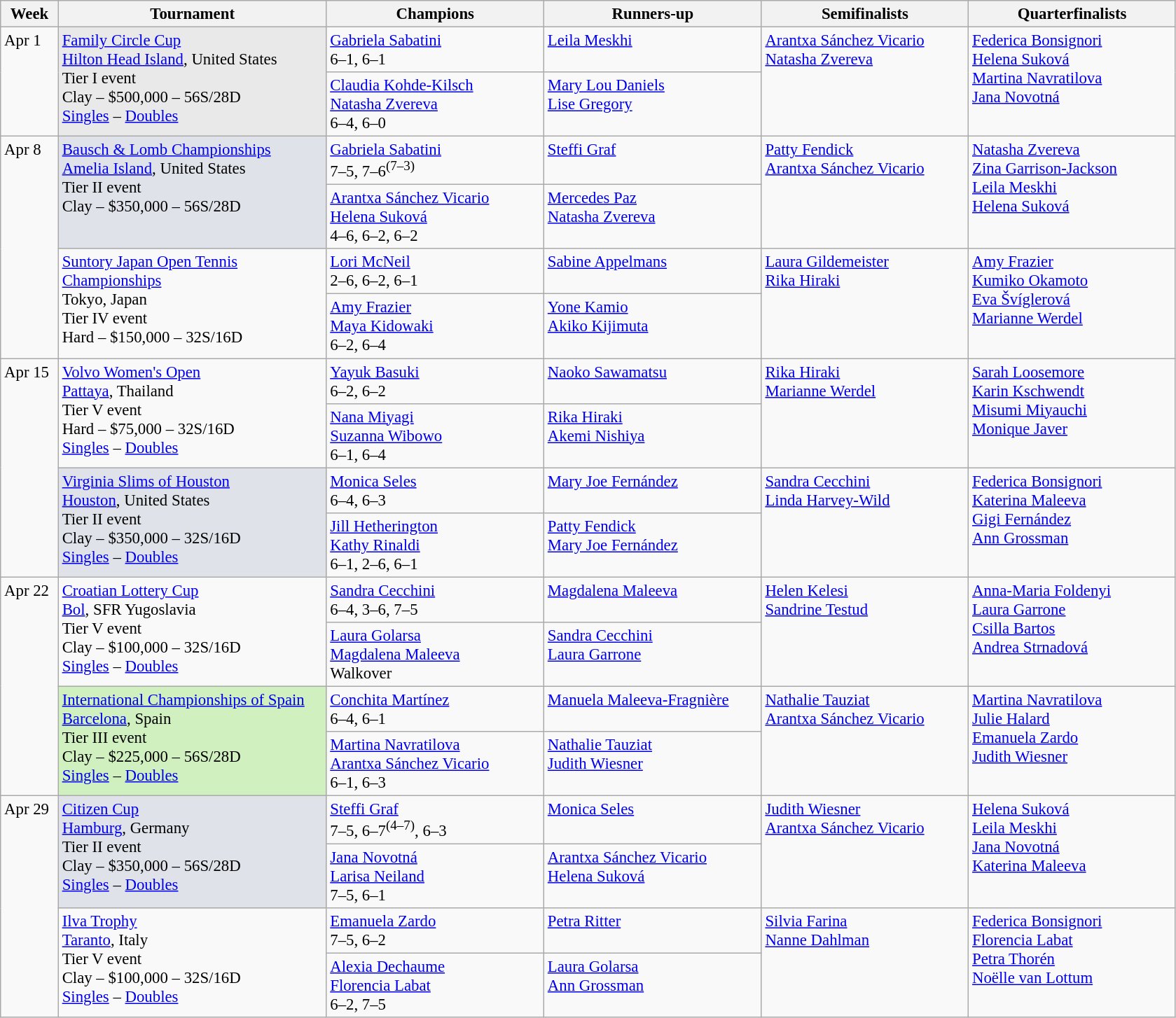<table class=wikitable style=font-size:95%>
<tr>
<th style="width:48px;">Week</th>
<th style="width:248px;">Tournament</th>
<th style="width:200px;">Champions</th>
<th style="width:200px;">Runners-up</th>
<th style="width:190px;">Semifinalists</th>
<th style="width:190px;">Quarterfinalists</th>
</tr>
<tr valign=top>
<td rowspan=2>Apr 1</td>
<td rowspan=2 style="background:#E9E9E9;"><a href='#'>Family Circle Cup</a><br> <a href='#'>Hilton Head Island</a>, United States<br>Tier I event <br> Clay – $500,000 – 56S/28D<br><a href='#'>Singles</a>  – <a href='#'>Doubles</a></td>
<td> <a href='#'>Gabriela Sabatini</a><br>6–1, 6–1</td>
<td> <a href='#'>Leila Meskhi</a></td>
<td rowspan=2> <a href='#'>Arantxa Sánchez Vicario</a> <br>  <a href='#'>Natasha Zvereva</a></td>
<td rowspan=2> <a href='#'>Federica Bonsignori</a> <br>  <a href='#'>Helena Suková</a> <br>  <a href='#'>Martina Navratilova</a> <br>  <a href='#'>Jana Novotná</a></td>
</tr>
<tr valign=top>
<td> <a href='#'>Claudia Kohde-Kilsch</a><br> <a href='#'>Natasha Zvereva</a><br>6–4, 6–0</td>
<td> <a href='#'>Mary Lou Daniels</a><br> <a href='#'>Lise Gregory</a></td>
</tr>
<tr valign=top>
<td rowspan=4>Apr 8</td>
<td rowspan="2" bgcolor=#dfe2e9><a href='#'>Bausch & Lomb Championships</a><br> <a href='#'>Amelia Island</a>, United States<br>Tier II event <br> Clay – $350,000 – 56S/28D</td>
<td> <a href='#'>Gabriela Sabatini</a><br>7–5, 7–6<sup>(7–3)</sup></td>
<td> <a href='#'>Steffi Graf</a></td>
<td rowspan=2> <a href='#'>Patty Fendick</a> <br>  <a href='#'>Arantxa Sánchez Vicario</a></td>
<td rowspan=2> <a href='#'>Natasha Zvereva</a> <br>  <a href='#'>Zina Garrison-Jackson</a> <br>  <a href='#'>Leila Meskhi</a> <br>  <a href='#'>Helena Suková</a></td>
</tr>
<tr valign=top>
<td> <a href='#'>Arantxa Sánchez Vicario</a><br> <a href='#'>Helena Suková</a><br>4–6, 6–2, 6–2</td>
<td> <a href='#'>Mercedes Paz</a><br> <a href='#'>Natasha Zvereva</a></td>
</tr>
<tr valign=top>
<td rowspan="2"><a href='#'>Suntory Japan Open Tennis Championships</a><br> Tokyo, Japan<br>Tier IV event <br> Hard – $150,000 – 32S/16D</td>
<td> <a href='#'>Lori McNeil</a><br>2–6, 6–2, 6–1</td>
<td> <a href='#'>Sabine Appelmans</a></td>
<td rowspan=2> <a href='#'>Laura Gildemeister</a> <br>  <a href='#'>Rika Hiraki</a></td>
<td rowspan=2> <a href='#'>Amy Frazier</a> <br>  <a href='#'>Kumiko Okamoto</a> <br>  <a href='#'>Eva Švíglerová</a> <br>  <a href='#'>Marianne Werdel</a></td>
</tr>
<tr valign=top>
<td> <a href='#'>Amy Frazier</a><br> <a href='#'>Maya Kidowaki</a><br>6–2, 6–4</td>
<td> <a href='#'>Yone Kamio</a><br> <a href='#'>Akiko Kijimuta</a></td>
</tr>
<tr valign=top>
<td rowspan=4>Apr 15</td>
<td rowspan="2"><a href='#'>Volvo Women's Open</a><br> <a href='#'>Pattaya</a>, Thailand<br>Tier V event <br> Hard – $75,000 – 32S/16D<br><a href='#'>Singles</a> – <a href='#'>Doubles</a></td>
<td> <a href='#'>Yayuk Basuki</a><br>6–2, 6–2</td>
<td> <a href='#'>Naoko Sawamatsu</a></td>
<td rowspan=2> <a href='#'>Rika Hiraki</a> <br>  <a href='#'>Marianne Werdel</a></td>
<td rowspan=2> <a href='#'>Sarah Loosemore</a> <br>  <a href='#'>Karin Kschwendt</a> <br>  <a href='#'>Misumi Miyauchi</a> <br>  <a href='#'>Monique Javer</a></td>
</tr>
<tr valign=top>
<td> <a href='#'>Nana Miyagi</a><br> <a href='#'>Suzanna Wibowo</a><br>6–1, 6–4</td>
<td> <a href='#'>Rika Hiraki</a><br> <a href='#'>Akemi Nishiya</a></td>
</tr>
<tr valign=top>
<td rowspan="2" bgcolor=#dfe2e9><a href='#'>Virginia Slims of Houston</a><br> <a href='#'>Houston</a>, United States<br>Tier II event <br> Clay – $350,000 – 32S/16D<br><a href='#'>Singles</a> – <a href='#'>Doubles</a></td>
<td> <a href='#'>Monica Seles</a><br>6–4, 6–3</td>
<td> <a href='#'>Mary Joe Fernández</a></td>
<td rowspan=2> <a href='#'>Sandra Cecchini</a> <br>  <a href='#'>Linda Harvey-Wild</a></td>
<td rowspan=2> <a href='#'>Federica Bonsignori</a> <br>  <a href='#'>Katerina Maleeva</a> <br>  <a href='#'>Gigi Fernández</a> <br>  <a href='#'>Ann Grossman</a></td>
</tr>
<tr valign=top>
<td> <a href='#'>Jill Hetherington</a><br> <a href='#'>Kathy Rinaldi</a><br>6–1, 2–6, 6–1</td>
<td> <a href='#'>Patty Fendick</a><br> <a href='#'>Mary Joe Fernández</a></td>
</tr>
<tr valign=top>
<td rowspan=4>Apr 22</td>
<td rowspan="2"><a href='#'>Croatian Lottery Cup</a><br> <a href='#'>Bol</a>, SFR Yugoslavia<br>Tier V event <br> Clay – $100,000 – 32S/16D<br><a href='#'>Singles</a> – <a href='#'>Doubles</a></td>
<td> <a href='#'>Sandra Cecchini</a><br>6–4, 3–6, 7–5</td>
<td> <a href='#'>Magdalena Maleeva</a></td>
<td rowspan=2> <a href='#'>Helen Kelesi</a> <br>  <a href='#'>Sandrine Testud</a></td>
<td rowspan=2> <a href='#'>Anna-Maria Foldenyi</a> <br>  <a href='#'>Laura Garrone</a> <br>  <a href='#'>Csilla Bartos</a> <br>  <a href='#'>Andrea Strnadová</a></td>
</tr>
<tr valign=top>
<td> <a href='#'>Laura Golarsa</a><br> <a href='#'>Magdalena Maleeva</a><br> Walkover</td>
<td> <a href='#'>Sandra Cecchini</a><br> <a href='#'>Laura Garrone</a></td>
</tr>
<tr valign=top>
<td rowspan="2" bgcolor=#d0f0c0><a href='#'>International Championships of Spain</a><br> <a href='#'>Barcelona</a>, Spain<br>Tier III event <br> Clay – $225,000 – 56S/28D<br> <a href='#'>Singles</a> – <a href='#'>Doubles</a></td>
<td> <a href='#'>Conchita Martínez</a><br>6–4, 6–1</td>
<td> <a href='#'>Manuela Maleeva-Fragnière</a></td>
<td rowspan=2> <a href='#'>Nathalie Tauziat</a> <br>  <a href='#'>Arantxa Sánchez Vicario</a></td>
<td rowspan=2> <a href='#'>Martina Navratilova</a> <br>  <a href='#'>Julie Halard</a> <br>  <a href='#'>Emanuela Zardo</a> <br>  <a href='#'>Judith Wiesner</a></td>
</tr>
<tr valign=top>
<td> <a href='#'>Martina Navratilova</a><br> <a href='#'>Arantxa Sánchez Vicario</a><br>6–1, 6–3</td>
<td> <a href='#'>Nathalie Tauziat</a><br> <a href='#'>Judith Wiesner</a></td>
</tr>
<tr valign=top>
<td rowspan=4>Apr 29</td>
<td rowspan="2" bgcolor=#dfe2e9><a href='#'>Citizen Cup</a><br> <a href='#'>Hamburg</a>, Germany<br>Tier II event <br> Clay – $350,000 – 56S/28D<br><a href='#'>Singles</a> – <a href='#'>Doubles</a></td>
<td> <a href='#'>Steffi Graf</a><br>7–5, 6–7<sup>(4–7)</sup>, 6–3</td>
<td> <a href='#'>Monica Seles</a></td>
<td rowspan=2> <a href='#'>Judith Wiesner</a> <br>  <a href='#'>Arantxa Sánchez Vicario</a></td>
<td rowspan=2> <a href='#'>Helena Suková</a> <br>  <a href='#'>Leila Meskhi</a> <br>  <a href='#'>Jana Novotná</a> <br>  <a href='#'>Katerina Maleeva</a></td>
</tr>
<tr valign=top>
<td> <a href='#'>Jana Novotná</a><br> <a href='#'>Larisa Neiland</a><br>7–5, 6–1</td>
<td> <a href='#'>Arantxa Sánchez Vicario</a><br> <a href='#'>Helena Suková</a></td>
</tr>
<tr valign=top>
<td rowspan="2"><a href='#'>Ilva Trophy</a><br> <a href='#'>Taranto</a>, Italy<br>Tier V event <br> Clay – $100,000 – 32S/16D<br><a href='#'>Singles</a> – <a href='#'>Doubles</a></td>
<td> <a href='#'>Emanuela Zardo</a><br>7–5, 6–2</td>
<td> <a href='#'>Petra Ritter</a></td>
<td rowspan=2> <a href='#'>Silvia Farina</a> <br>  <a href='#'>Nanne Dahlman</a></td>
<td rowspan=2> <a href='#'>Federica Bonsignori</a> <br>  <a href='#'>Florencia Labat</a> <br>  <a href='#'>Petra Thorén</a> <br>  <a href='#'>Noëlle van Lottum</a></td>
</tr>
<tr valign=top>
<td> <a href='#'>Alexia Dechaume</a><br> <a href='#'>Florencia Labat</a><br>6–2, 7–5</td>
<td> <a href='#'>Laura Golarsa</a><br> <a href='#'>Ann Grossman</a></td>
</tr>
</table>
